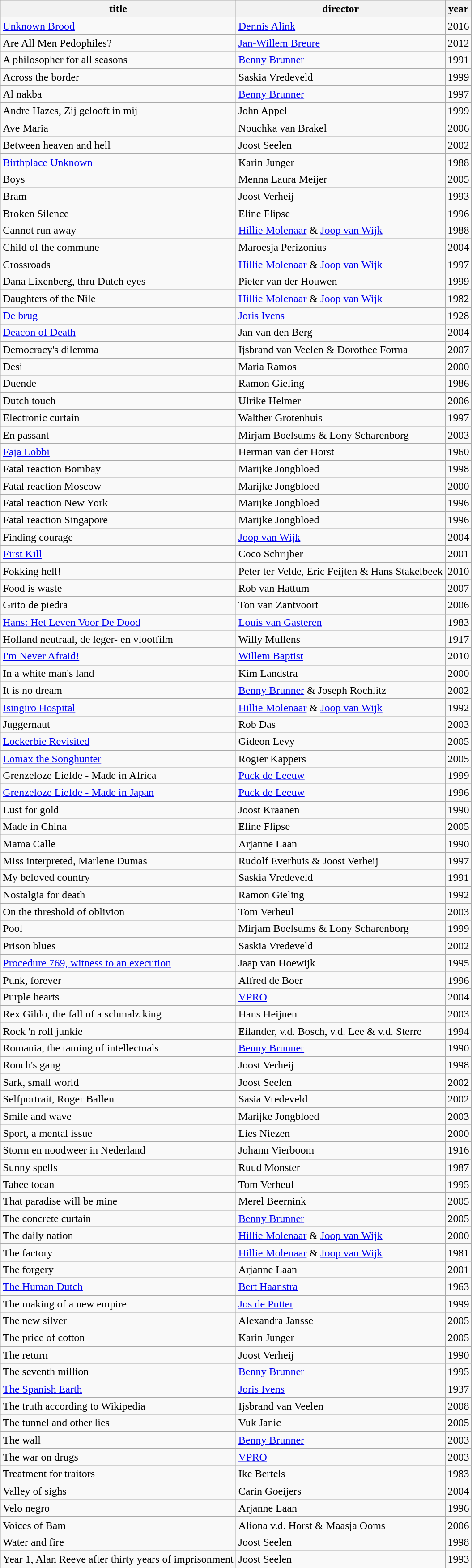<table class="wikitable sortable">
<tr>
<th>title</th>
<th>director</th>
<th>year</th>
</tr>
<tr>
<td><a href='#'>Unknown Brood</a></td>
<td><a href='#'>Dennis Alink</a></td>
<td>2016</td>
</tr>
<tr>
<td>Are All Men Pedophiles?</td>
<td><a href='#'>Jan-Willem Breure</a></td>
<td>2012</td>
</tr>
<tr>
<td>A philosopher for all seasons</td>
<td><a href='#'>Benny Brunner</a></td>
<td>1991</td>
</tr>
<tr>
<td>Across the border</td>
<td>Saskia Vredeveld</td>
<td>1999</td>
</tr>
<tr>
<td>Al nakba</td>
<td><a href='#'>Benny Brunner</a></td>
<td>1997</td>
</tr>
<tr>
<td>Andre Hazes, Zij gelooft in mij</td>
<td>John Appel</td>
<td>1999</td>
</tr>
<tr>
<td>Ave Maria</td>
<td>Nouchka van Brakel</td>
<td>2006</td>
</tr>
<tr>
<td>Between heaven and hell</td>
<td>Joost Seelen</td>
<td>2002</td>
</tr>
<tr>
<td><a href='#'>Birthplace Unknown</a></td>
<td>Karin Junger</td>
<td>1988</td>
</tr>
<tr>
<td>Boys</td>
<td>Menna Laura Meijer</td>
<td>2005</td>
</tr>
<tr>
<td>Bram</td>
<td>Joost Verheij</td>
<td>1993</td>
</tr>
<tr>
<td>Broken Silence</td>
<td>Eline Flipse</td>
<td>1996</td>
</tr>
<tr>
<td>Cannot run away</td>
<td><a href='#'>Hillie Molenaar</a> & <a href='#'>Joop van Wijk</a></td>
<td>1988</td>
</tr>
<tr>
<td>Child of the commune</td>
<td>Maroesja Perizonius</td>
<td>2004</td>
</tr>
<tr>
<td>Crossroads</td>
<td><a href='#'>Hillie Molenaar</a> & <a href='#'>Joop van Wijk</a></td>
<td>1997</td>
</tr>
<tr>
<td>Dana Lixenberg, thru Dutch eyes</td>
<td>Pieter van der Houwen</td>
<td>1999</td>
</tr>
<tr>
<td>Daughters of the Nile</td>
<td><a href='#'>Hillie Molenaar</a> & <a href='#'>Joop van Wijk</a></td>
<td>1982</td>
</tr>
<tr>
<td><a href='#'>De brug</a></td>
<td><a href='#'>Joris Ivens</a></td>
<td>1928</td>
</tr>
<tr>
<td><a href='#'>Deacon of Death</a></td>
<td>Jan van den Berg</td>
<td>2004</td>
</tr>
<tr>
<td>Democracy's dilemma</td>
<td>Ijsbrand van Veelen & Dorothee Forma</td>
<td>2007</td>
</tr>
<tr>
<td>Desi</td>
<td>Maria Ramos</td>
<td>2000</td>
</tr>
<tr>
<td>Duende</td>
<td>Ramon Gieling</td>
<td>1986</td>
</tr>
<tr>
<td>Dutch touch</td>
<td>Ulrike Helmer</td>
<td>2006</td>
</tr>
<tr>
<td>Electronic curtain</td>
<td>Walther Grotenhuis</td>
<td>1997</td>
</tr>
<tr>
<td>En passant</td>
<td>Mirjam Boelsums & Lony Scharenborg</td>
<td>2003</td>
</tr>
<tr>
<td><a href='#'>Faja Lobbi</a></td>
<td>Herman van der Horst</td>
<td>1960</td>
</tr>
<tr>
<td>Fatal reaction Bombay</td>
<td>Marijke Jongbloed</td>
<td>1998</td>
</tr>
<tr>
<td>Fatal reaction Moscow</td>
<td>Marijke Jongbloed</td>
<td>2000</td>
</tr>
<tr>
<td>Fatal reaction New York</td>
<td>Marijke Jongbloed</td>
<td>1996</td>
</tr>
<tr>
<td>Fatal reaction Singapore</td>
<td>Marijke Jongbloed</td>
<td>1996</td>
</tr>
<tr>
<td>Finding courage</td>
<td><a href='#'>Joop van Wijk</a></td>
<td>2004</td>
</tr>
<tr>
<td><a href='#'>First Kill</a></td>
<td>Coco Schrijber</td>
<td>2001</td>
</tr>
<tr>
<td>Fokking hell!</td>
<td>Peter ter Velde, Eric Feijten & Hans Stakelbeek</td>
<td>2010</td>
</tr>
<tr>
<td>Food is waste</td>
<td>Rob van Hattum</td>
<td>2007</td>
</tr>
<tr>
<td>Grito de piedra</td>
<td>Ton van Zantvoort</td>
<td>2006</td>
</tr>
<tr>
<td><a href='#'>Hans: Het Leven Voor De Dood</a></td>
<td><a href='#'>Louis van Gasteren</a></td>
<td>1983</td>
</tr>
<tr>
<td>Holland neutraal, de leger- en vlootfilm</td>
<td>Willy Mullens</td>
<td>1917</td>
</tr>
<tr>
<td><a href='#'>I'm Never Afraid!</a></td>
<td><a href='#'>Willem Baptist</a></td>
<td>2010</td>
</tr>
<tr>
<td>In a white man's land</td>
<td>Kim Landstra</td>
<td>2000</td>
</tr>
<tr>
<td>It is no dream</td>
<td><a href='#'>Benny Brunner</a> & Joseph Rochlitz</td>
<td>2002</td>
</tr>
<tr>
<td><a href='#'>Isingiro Hospital</a></td>
<td><a href='#'>Hillie Molenaar</a> & <a href='#'>Joop van Wijk</a></td>
<td>1992</td>
</tr>
<tr>
<td>Juggernaut</td>
<td>Rob Das</td>
<td>2003</td>
</tr>
<tr>
<td><a href='#'>Lockerbie Revisited</a></td>
<td>Gideon Levy</td>
<td>2005</td>
</tr>
<tr>
<td><a href='#'>Lomax the Songhunter</a></td>
<td>Rogier Kappers</td>
<td>2005</td>
</tr>
<tr>
<td>Grenzeloze Liefde - Made in Africa</td>
<td><a href='#'>Puck de Leeuw</a></td>
<td>1999</td>
</tr>
<tr>
<td><a href='#'>Grenzeloze Liefde - Made in Japan</a></td>
<td><a href='#'>Puck de Leeuw</a></td>
<td>1996</td>
</tr>
<tr>
<td>Lust for gold</td>
<td>Joost Kraanen</td>
<td>1990</td>
</tr>
<tr>
<td>Made in China</td>
<td>Eline Flipse</td>
<td>2005</td>
</tr>
<tr>
<td>Mama Calle</td>
<td>Arjanne Laan</td>
<td>1990</td>
</tr>
<tr>
<td>Miss interpreted, Marlene Dumas</td>
<td>Rudolf Everhuis & Joost Verheij</td>
<td>1997</td>
</tr>
<tr>
<td>My beloved country</td>
<td>Saskia Vredeveld</td>
<td>1991</td>
</tr>
<tr>
<td>Nostalgia for death</td>
<td>Ramon Gieling</td>
<td>1992</td>
</tr>
<tr>
<td>On the threshold of oblivion</td>
<td>Tom Verheul</td>
<td>2003</td>
</tr>
<tr>
<td>Pool</td>
<td>Mirjam Boelsums & Lony Scharenborg</td>
<td>1999</td>
</tr>
<tr>
<td>Prison blues</td>
<td>Saskia Vredeveld</td>
<td>2002</td>
</tr>
<tr>
<td><a href='#'>Procedure 769, witness to an execution</a></td>
<td>Jaap van Hoewijk</td>
<td>1995</td>
</tr>
<tr>
<td>Punk, forever</td>
<td>Alfred de Boer</td>
<td>1996</td>
</tr>
<tr>
<td>Purple hearts</td>
<td><a href='#'>VPRO</a></td>
<td>2004</td>
</tr>
<tr>
<td>Rex Gildo, the fall of a schmalz king</td>
<td>Hans Heijnen</td>
<td>2003</td>
</tr>
<tr>
<td>Rock 'n roll junkie</td>
<td>Eilander, v.d. Bosch, v.d. Lee & v.d. Sterre</td>
<td>1994</td>
</tr>
<tr>
<td>Romania, the taming of intellectuals</td>
<td><a href='#'>Benny Brunner</a></td>
<td>1990</td>
</tr>
<tr>
<td>Rouch's gang</td>
<td>Joost Verheij</td>
<td>1998</td>
</tr>
<tr>
<td>Sark, small world</td>
<td>Joost Seelen</td>
<td>2002</td>
</tr>
<tr>
<td>Selfportrait, Roger Ballen</td>
<td>Sasia Vredeveld</td>
<td>2002</td>
</tr>
<tr>
<td>Smile and wave</td>
<td>Marijke Jongbloed</td>
<td>2003</td>
</tr>
<tr>
<td>Sport, a mental issue</td>
<td>Lies Niezen</td>
<td>2000</td>
</tr>
<tr>
<td>Storm en noodweer in Nederland</td>
<td>Johann Vierboom</td>
<td>1916</td>
</tr>
<tr>
<td>Sunny spells</td>
<td>Ruud Monster</td>
<td>1987</td>
</tr>
<tr>
<td>Tabee toean</td>
<td>Tom Verheul</td>
<td>1995</td>
</tr>
<tr>
<td>That paradise will be mine</td>
<td>Merel Beernink</td>
<td>2005</td>
</tr>
<tr>
<td>The concrete curtain</td>
<td><a href='#'>Benny Brunner</a></td>
<td>2005</td>
</tr>
<tr>
<td>The daily nation</td>
<td><a href='#'>Hillie Molenaar</a> & <a href='#'>Joop van Wijk</a></td>
<td>2000</td>
</tr>
<tr>
<td>The factory</td>
<td><a href='#'>Hillie Molenaar</a> & <a href='#'>Joop van Wijk</a></td>
<td>1981</td>
</tr>
<tr>
<td>The forgery</td>
<td>Arjanne Laan</td>
<td>2001</td>
</tr>
<tr>
<td><a href='#'>The Human Dutch</a></td>
<td><a href='#'>Bert Haanstra</a></td>
<td>1963</td>
</tr>
<tr>
<td>The making of a new empire</td>
<td><a href='#'>Jos de Putter</a></td>
<td>1999</td>
</tr>
<tr>
<td>The new silver</td>
<td>Alexandra Jansse</td>
<td>2005</td>
</tr>
<tr>
<td>The price of cotton</td>
<td>Karin Junger</td>
<td>2005</td>
</tr>
<tr>
<td>The return</td>
<td>Joost Verheij</td>
<td>1990</td>
</tr>
<tr>
<td>The seventh million</td>
<td><a href='#'>Benny Brunner</a></td>
<td>1995</td>
</tr>
<tr>
<td><a href='#'>The Spanish Earth</a></td>
<td><a href='#'>Joris Ivens</a></td>
<td>1937</td>
</tr>
<tr>
<td>The truth according to Wikipedia</td>
<td>Ijsbrand van Veelen</td>
<td>2008</td>
</tr>
<tr>
<td>The tunnel and other lies</td>
<td>Vuk Janic</td>
<td>2005</td>
</tr>
<tr>
<td>The wall</td>
<td><a href='#'>Benny Brunner</a></td>
<td>2003</td>
</tr>
<tr>
<td>The war on drugs</td>
<td><a href='#'>VPRO</a></td>
<td>2003</td>
</tr>
<tr>
<td>Treatment for traitors</td>
<td>Ike Bertels</td>
<td>1983</td>
</tr>
<tr>
<td>Valley of sighs</td>
<td>Carin Goeijers</td>
<td>2004</td>
</tr>
<tr>
<td>Velo negro</td>
<td>Arjanne Laan</td>
<td>1996</td>
</tr>
<tr>
<td>Voices of Bam</td>
<td>Aliona v.d. Horst & Maasja Ooms</td>
<td>2006</td>
</tr>
<tr>
<td>Water and fire</td>
<td>Joost Seelen</td>
<td>1998</td>
</tr>
<tr>
<td>Year 1, Alan Reeve after thirty years of imprisonment</td>
<td>Joost Seelen</td>
<td>1993</td>
</tr>
</table>
